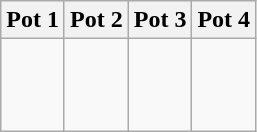<table class="wikitable">
<tr>
<th>Pot 1</th>
<th>Pot 2</th>
<th>Pot 3</th>
<th>Pot 4</th>
</tr>
<tr>
<td style="vertical-align: top;"><br><br><br></td>
<td style="vertical-align: top;"><br><br><br></td>
<td style="vertical-align: top;"><br><br><br></td>
<td style="vertical-align: top;"><br><br><br></td>
</tr>
</table>
